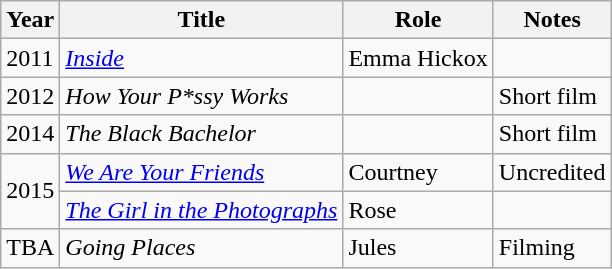<table class="wikitable sortable">
<tr>
<th>Year</th>
<th>Title</th>
<th>Role</th>
<th class="unsortable">Notes</th>
</tr>
<tr>
<td>2011</td>
<td><em><a href='#'>Inside</a></em></td>
<td>Emma Hickox</td>
<td></td>
</tr>
<tr>
<td>2012</td>
<td><em>How Your P*ssy Works</em></td>
<td></td>
<td>Short film</td>
</tr>
<tr>
<td>2014</td>
<td><em>The Black Bachelor</em></td>
<td></td>
<td>Short film</td>
</tr>
<tr>
<td rowspan="2">2015</td>
<td><em><a href='#'>We Are Your Friends</a></em></td>
<td>Courtney</td>
<td>Uncredited</td>
</tr>
<tr>
<td><em><a href='#'>The Girl in the Photographs</a></em></td>
<td>Rose</td>
<td></td>
</tr>
<tr>
<td>TBA</td>
<td><em>Going Places</em></td>
<td>Jules</td>
<td>Filming</td>
</tr>
</table>
